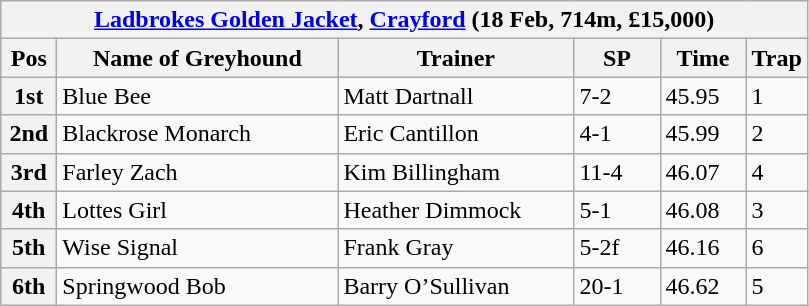<table class="wikitable">
<tr>
<th colspan="6"><a href='#'>Ladbrokes Golden Jacket</a>, <a href='#'>Crayford</a> (18 Feb, 714m, £15,000)</th>
</tr>
<tr>
<th width=30>Pos</th>
<th width=180>Name of Greyhound</th>
<th width=150>Trainer</th>
<th width=50>SP</th>
<th width=50>Time</th>
<th width=30>Trap</th>
</tr>
<tr>
<th>1st</th>
<td>Blue Bee</td>
<td>Matt Dartnall</td>
<td>7-2</td>
<td>45.95</td>
<td>1</td>
</tr>
<tr>
<th>2nd</th>
<td>Blackrose Monarch</td>
<td>Eric Cantillon</td>
<td>4-1</td>
<td>45.99</td>
<td>2</td>
</tr>
<tr>
<th>3rd</th>
<td>Farley Zach</td>
<td>Kim Billingham</td>
<td>11-4</td>
<td>46.07</td>
<td>4</td>
</tr>
<tr>
<th>4th</th>
<td>Lottes Girl</td>
<td>Heather Dimmock</td>
<td>5-1</td>
<td>46.08</td>
<td>3</td>
</tr>
<tr>
<th>5th</th>
<td>Wise Signal</td>
<td>Frank Gray</td>
<td>5-2f</td>
<td>46.16</td>
<td>6</td>
</tr>
<tr>
<th>6th</th>
<td>Springwood Bob</td>
<td>Barry O’Sullivan</td>
<td>20-1</td>
<td>46.62</td>
<td>5</td>
</tr>
</table>
